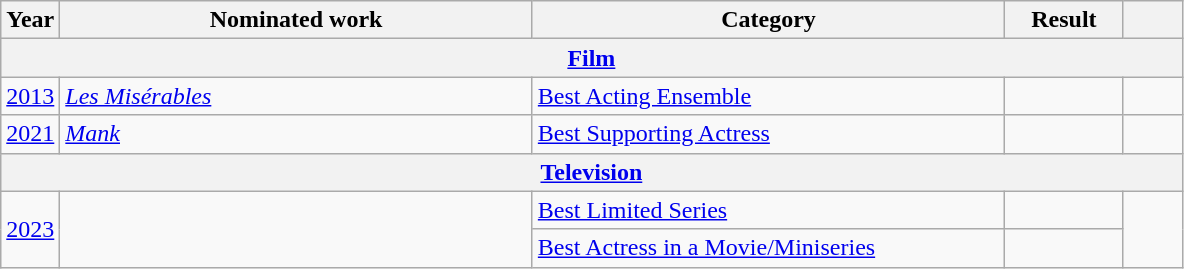<table class=wikitable>
<tr>
<th scope="col" style="width:5%;">Year</th>
<th scope="col" style="width:40%;">Nominated work</th>
<th scope="col" style="width:40%;">Category</th>
<th scope="col" style="width:10%;">Result</th>
<th scope="col" style="width:5%;"></th>
</tr>
<tr>
<th colspan="5" style="text-align:center;"><strong><a href='#'>Film</a></strong></th>
</tr>
<tr>
<td><a href='#'>2013</a></td>
<td><em><a href='#'>Les Misérables</a></em></td>
<td><a href='#'>Best Acting Ensemble</a></td>
<td></td>
<td style="text-align:center;"></td>
</tr>
<tr>
<td><a href='#'>2021</a></td>
<td><em><a href='#'>Mank</a></em></td>
<td><a href='#'>Best Supporting Actress</a></td>
<td></td>
<td style="text-align:center;"></td>
</tr>
<tr>
<th colspan="5" style="text-align:center;"><strong><a href='#'>Television</a></strong></th>
</tr>
<tr>
<td rowspan="2"><a href='#'>2023</a></td>
<td rowspan="2"></td>
<td><a href='#'>Best Limited Series</a></td>
<td></td>
<td style="text-align:center;" rowspan="2"></td>
</tr>
<tr>
<td><a href='#'>Best Actress in a Movie/Miniseries</a></td>
<td></td>
</tr>
</table>
